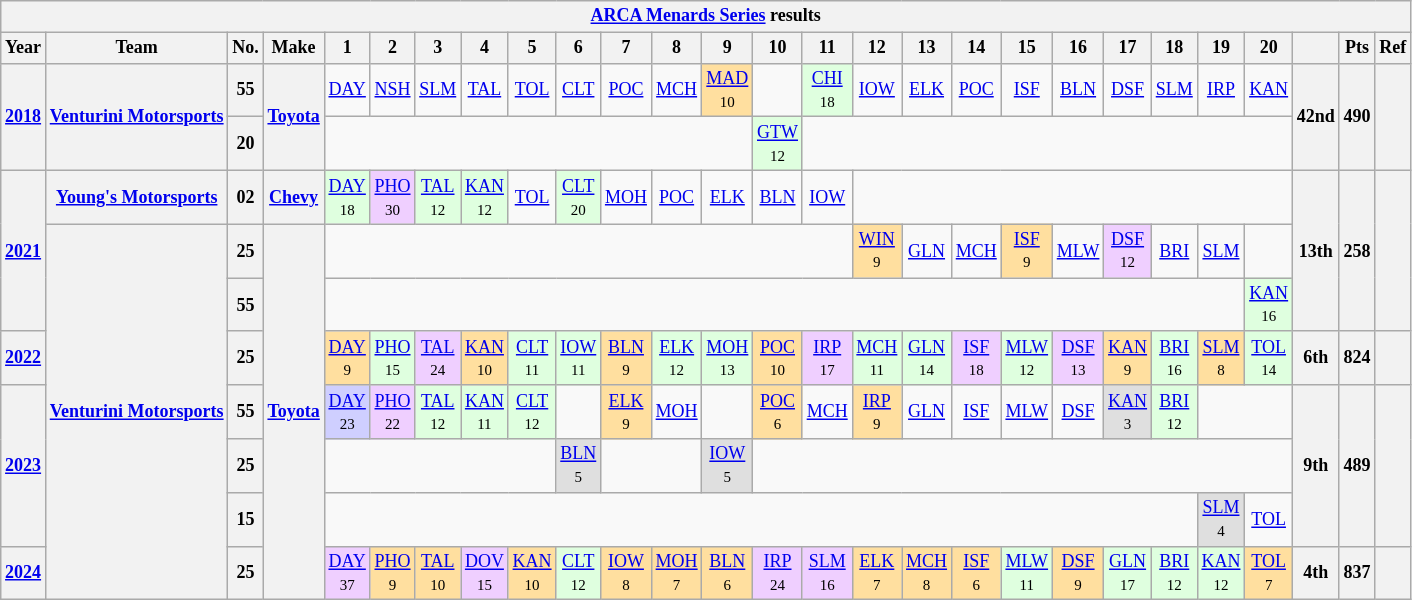<table class="wikitable" style="text-align:center; font-size:75%">
<tr>
<th colspan=27><a href='#'>ARCA Menards Series</a> results</th>
</tr>
<tr>
<th>Year</th>
<th>Team</th>
<th>No.</th>
<th>Make</th>
<th>1</th>
<th>2</th>
<th>3</th>
<th>4</th>
<th>5</th>
<th>6</th>
<th>7</th>
<th>8</th>
<th>9</th>
<th>10</th>
<th>11</th>
<th>12</th>
<th>13</th>
<th>14</th>
<th>15</th>
<th>16</th>
<th>17</th>
<th>18</th>
<th>19</th>
<th>20</th>
<th></th>
<th>Pts</th>
<th>Ref</th>
</tr>
<tr>
<th rowspan=2><a href='#'>2018</a></th>
<th rowspan=2><a href='#'>Venturini Motorsports</a></th>
<th>55</th>
<th rowspan=2><a href='#'>Toyota</a></th>
<td><a href='#'>DAY</a></td>
<td><a href='#'>NSH</a></td>
<td><a href='#'>SLM</a></td>
<td><a href='#'>TAL</a></td>
<td><a href='#'>TOL</a></td>
<td><a href='#'>CLT</a></td>
<td><a href='#'>POC</a></td>
<td><a href='#'>MCH</a></td>
<td style="background:#FFDF9F;"><a href='#'>MAD</a><br><small>10</small></td>
<td></td>
<td style="background:#DFFFDF;"><a href='#'>CHI</a><br><small>18</small></td>
<td><a href='#'>IOW</a></td>
<td><a href='#'>ELK</a></td>
<td><a href='#'>POC</a></td>
<td><a href='#'>ISF</a></td>
<td><a href='#'>BLN</a></td>
<td><a href='#'>DSF</a></td>
<td><a href='#'>SLM</a></td>
<td><a href='#'>IRP</a></td>
<td><a href='#'>KAN</a></td>
<th rowspan=2>42nd</th>
<th rowspan=2>490</th>
<th rowspan=2></th>
</tr>
<tr>
<th>20</th>
<td colspan=9></td>
<td style="background:#DFFFDF;"><a href='#'>GTW</a><br><small>12</small></td>
<td colspan=10></td>
</tr>
<tr>
<th rowspan=3><a href='#'>2021</a></th>
<th><a href='#'>Young's Motorsports</a></th>
<th>02</th>
<th><a href='#'>Chevy</a></th>
<td style="background:#DFFFDF;"><a href='#'>DAY</a><br><small>18</small></td>
<td style="background:#EFCFFF;"><a href='#'>PHO</a><br><small>30</small></td>
<td style="background:#DFFFDF;"><a href='#'>TAL</a><br><small>12</small></td>
<td style="background:#DFFFDF;"><a href='#'>KAN</a><br><small>12</small></td>
<td><a href='#'>TOL</a></td>
<td style="background:#DFFFDF;"><a href='#'>CLT</a><br><small>20</small></td>
<td><a href='#'>MOH</a></td>
<td><a href='#'>POC</a></td>
<td><a href='#'>ELK</a></td>
<td><a href='#'>BLN</a></td>
<td><a href='#'>IOW</a></td>
<td colspan=9></td>
<th rowspan=3>13th</th>
<th rowspan=3>258</th>
<th rowspan=3></th>
</tr>
<tr>
<th rowspan=7><a href='#'>Venturini Motorsports</a></th>
<th>25</th>
<th rowspan=7><a href='#'>Toyota</a></th>
<td colspan=11></td>
<td style="background:#FFDF9F;"><a href='#'>WIN</a><br><small>9</small></td>
<td><a href='#'>GLN</a></td>
<td><a href='#'>MCH</a></td>
<td style="background:#FFDF9F;"><a href='#'>ISF</a><br><small>9</small></td>
<td><a href='#'>MLW</a></td>
<td style="background:#EFCFFF;"><a href='#'>DSF</a><br><small>12</small></td>
<td><a href='#'>BRI</a></td>
<td><a href='#'>SLM</a></td>
<td></td>
</tr>
<tr>
<th>55</th>
<td colspan=19></td>
<td style="background:#DFFFDF;"><a href='#'>KAN</a><br><small>16</small></td>
</tr>
<tr>
<th><a href='#'>2022</a></th>
<th>25</th>
<td style="background:#FFDF9F;"><a href='#'>DAY</a><br><small>9</small></td>
<td style="background:#DFFFDF;"><a href='#'>PHO</a><br><small>15</small></td>
<td style="background:#EFCFFF;"><a href='#'>TAL</a><br><small>24</small></td>
<td style="background:#FFDF9F;"><a href='#'>KAN</a><br><small>10</small></td>
<td style="background:#DFFFDF;"><a href='#'>CLT</a><br><small>11</small></td>
<td style="background:#DFFFDF;"><a href='#'>IOW</a><br><small>11</small></td>
<td style="background:#FFDF9F;"><a href='#'>BLN</a><br><small>9</small></td>
<td style="background:#DFFFDF;"><a href='#'>ELK</a><br><small>12</small></td>
<td style="background:#DFFFDF;"><a href='#'>MOH</a><br><small>13</small></td>
<td style="background:#FFDF9F;"><a href='#'>POC</a><br><small>10</small></td>
<td style="background:#EFCFFF;"><a href='#'>IRP</a><br><small>17</small></td>
<td style="background:#DFFFDF;"><a href='#'>MCH</a><br><small>11</small></td>
<td style="background:#DFFFDF;"><a href='#'>GLN</a><br><small>14</small></td>
<td style="background:#EFCFFF;"><a href='#'>ISF</a><br><small>18</small></td>
<td style="background:#DFFFDF;"><a href='#'>MLW</a><br><small>12</small></td>
<td style="background:#EFCFFF;"><a href='#'>DSF</a><br><small>13</small></td>
<td style="background:#FFDF9F;"><a href='#'>KAN</a><br><small>9</small></td>
<td style="background:#DFFFDF;"><a href='#'>BRI</a><br><small>16</small></td>
<td style="background:#FFDF9F;"><a href='#'>SLM</a><br><small>8</small></td>
<td style="background:#DFFFDF;"><a href='#'>TOL</a><br><small>14</small></td>
<th>6th</th>
<th>824</th>
<th></th>
</tr>
<tr>
<th rowspan=3><a href='#'>2023</a></th>
<th>55</th>
<td style="background:#CFCFFF;"><a href='#'>DAY</a><br><small>23</small></td>
<td style="background:#EFCFFF;"><a href='#'>PHO</a><br><small>22</small></td>
<td style="background:#DFFFDF;"><a href='#'>TAL</a><br><small>12</small></td>
<td style="background:#DFFFDF;"><a href='#'>KAN</a><br><small>11</small></td>
<td style="background:#DFFFDF;"><a href='#'>CLT</a><br><small>12</small></td>
<td></td>
<td style="background:#FFDF9F;"><a href='#'>ELK</a><br><small>9</small></td>
<td><a href='#'>MOH</a></td>
<td></td>
<td style="background:#FFDF9F;"><a href='#'>POC</a><br><small>6</small></td>
<td><a href='#'>MCH</a></td>
<td style="background:#FFDF9F;"><a href='#'>IRP</a><br><small>9</small></td>
<td><a href='#'>GLN</a></td>
<td><a href='#'>ISF</a></td>
<td><a href='#'>MLW</a></td>
<td><a href='#'>DSF</a></td>
<td style="background:#DFDFDF;"><a href='#'>KAN</a><br><small>3</small></td>
<td style="background:#DFFFDF;"><a href='#'>BRI</a><br><small>12</small></td>
<td colspan=2></td>
<th rowspan=3>9th</th>
<th rowspan=3>489</th>
<th rowspan=3></th>
</tr>
<tr>
<th>25</th>
<td colspan=5></td>
<td style="background:#DFDFDF;"><a href='#'>BLN</a><br><small>5</small></td>
<td colspan=2></td>
<td style="background:#DFDFDF;"><a href='#'>IOW</a><br><small>5</small></td>
<td colspan=11></td>
</tr>
<tr>
<th>15</th>
<td colspan=18></td>
<td style="background:#DFDFDF;"><a href='#'>SLM</a><br><small>4</small></td>
<td><a href='#'>TOL</a></td>
</tr>
<tr>
<th><a href='#'>2024</a></th>
<th>25</th>
<td style="background:#EFCFFF;"><a href='#'>DAY</a><br><small>37</small></td>
<td style="background:#FFDF9F;"><a href='#'>PHO</a><br><small>9</small></td>
<td style="background:#FFDF9F;"><a href='#'>TAL</a><br><small>10</small></td>
<td style="background:#EFCFFF;"><a href='#'>DOV</a><br><small>15</small></td>
<td style="background:#FFDF9F;"><a href='#'>KAN</a><br><small>10</small></td>
<td style="background:#DFFFDF;"><a href='#'>CLT</a><br><small>12</small></td>
<td style="background:#FFDF9F;"><a href='#'>IOW</a><br><small>8</small></td>
<td style="background:#FFDF9F;"><a href='#'>MOH</a><br><small>7</small></td>
<td style="background:#FFDF9F;"><a href='#'>BLN</a><br><small>6</small></td>
<td style="background:#EFCFFF;"><a href='#'>IRP</a><br><small>24</small></td>
<td style="background:#EFCFFF;"><a href='#'>SLM</a><br><small>16</small></td>
<td style="background:#FFDF9F;"><a href='#'>ELK</a><br><small>7</small></td>
<td style="background:#FFDF9F;"><a href='#'>MCH</a><br><small>8</small></td>
<td style="background:#FFDF9F;"><a href='#'>ISF</a><br><small>6</small></td>
<td style="background:#DFFFDF;"><a href='#'>MLW</a><br><small>11</small></td>
<td style="background:#FFDF9F;"><a href='#'>DSF</a><br><small>9</small></td>
<td style="background:#DFFFDF;"><a href='#'>GLN</a><br><small>17</small></td>
<td style="background:#DFFFDF;"><a href='#'>BRI</a><br><small>12</small></td>
<td style="background:#DFFFDF;"><a href='#'>KAN</a><br><small>12</small></td>
<td style="background:#FFDF9F;"><a href='#'>TOL</a><br><small>7</small></td>
<th>4th</th>
<th>837</th>
<th></th>
</tr>
</table>
